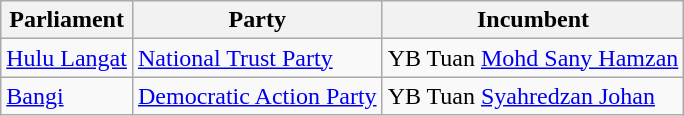<table class="wikitable">
<tr>
<th>Parliament</th>
<th>Party</th>
<th>Incumbent</th>
</tr>
<tr>
<td><a href='#'>Hulu Langat</a></td>
<td><a href='#'>National Trust Party</a></td>
<td>YB Tuan <a href='#'>Mohd Sany Hamzan</a></td>
</tr>
<tr>
<td><a href='#'>Bangi</a></td>
<td><a href='#'>Democratic Action Party</a></td>
<td>YB Tuan <a href='#'>Syahredzan Johan</a></td>
</tr>
</table>
